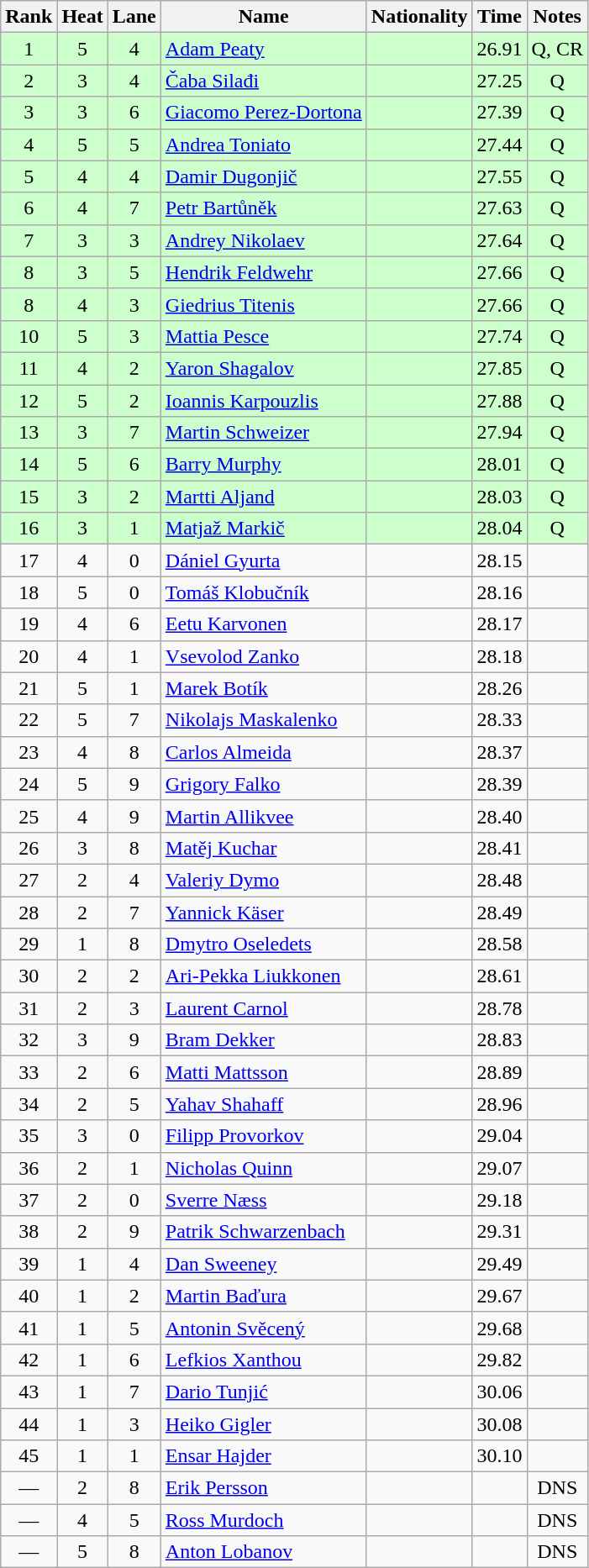<table class="wikitable sortable" style="text-align:center">
<tr>
<th>Rank</th>
<th>Heat</th>
<th>Lane</th>
<th>Name</th>
<th>Nationality</th>
<th>Time</th>
<th>Notes</th>
</tr>
<tr bgcolor=ccffcc>
<td>1</td>
<td>5</td>
<td>4</td>
<td align=left><a href='#'>Adam Peaty</a></td>
<td align=left></td>
<td>26.91</td>
<td>Q, CR</td>
</tr>
<tr bgcolor=ccffcc>
<td>2</td>
<td>3</td>
<td>4</td>
<td align=left><a href='#'>Čaba Silađi</a></td>
<td align=left></td>
<td>27.25</td>
<td>Q</td>
</tr>
<tr bgcolor=ccffcc>
<td>3</td>
<td>3</td>
<td>6</td>
<td align=left><a href='#'>Giacomo Perez-Dortona</a></td>
<td align=left></td>
<td>27.39</td>
<td>Q</td>
</tr>
<tr bgcolor=ccffcc>
<td>4</td>
<td>5</td>
<td>5</td>
<td align=left><a href='#'>Andrea Toniato</a></td>
<td align=left></td>
<td>27.44</td>
<td>Q</td>
</tr>
<tr bgcolor=ccffcc>
<td>5</td>
<td>4</td>
<td>4</td>
<td align=left><a href='#'>Damir Dugonjič</a></td>
<td align=left></td>
<td>27.55</td>
<td>Q</td>
</tr>
<tr bgcolor=ccffcc>
<td>6</td>
<td>4</td>
<td>7</td>
<td align=left><a href='#'>Petr Bartůněk</a></td>
<td align=left></td>
<td>27.63</td>
<td>Q</td>
</tr>
<tr bgcolor=ccffcc>
<td>7</td>
<td>3</td>
<td>3</td>
<td align=left><a href='#'>Andrey Nikolaev</a></td>
<td align=left></td>
<td>27.64</td>
<td>Q</td>
</tr>
<tr bgcolor=ccffcc>
<td>8</td>
<td>3</td>
<td>5</td>
<td align=left><a href='#'>Hendrik Feldwehr</a></td>
<td align=left></td>
<td>27.66</td>
<td>Q</td>
</tr>
<tr bgcolor=ccffcc>
<td>8</td>
<td>4</td>
<td>3</td>
<td align=left><a href='#'>Giedrius Titenis</a></td>
<td align=left></td>
<td>27.66</td>
<td>Q</td>
</tr>
<tr bgcolor=ccffcc>
<td>10</td>
<td>5</td>
<td>3</td>
<td align=left><a href='#'>Mattia Pesce</a></td>
<td align=left></td>
<td>27.74</td>
<td>Q</td>
</tr>
<tr bgcolor=ccffcc>
<td>11</td>
<td>4</td>
<td>2</td>
<td align=left><a href='#'>Yaron Shagalov</a></td>
<td align=left></td>
<td>27.85</td>
<td>Q</td>
</tr>
<tr bgcolor=ccffcc>
<td>12</td>
<td>5</td>
<td>2</td>
<td align=left><a href='#'>Ioannis Karpouzlis</a></td>
<td align=left></td>
<td>27.88</td>
<td>Q</td>
</tr>
<tr bgcolor=ccffcc>
<td>13</td>
<td>3</td>
<td>7</td>
<td align=left><a href='#'>Martin Schweizer</a></td>
<td align=left></td>
<td>27.94</td>
<td>Q</td>
</tr>
<tr bgcolor=ccffcc>
<td>14</td>
<td>5</td>
<td>6</td>
<td align=left><a href='#'>Barry Murphy</a></td>
<td align=left></td>
<td>28.01</td>
<td>Q</td>
</tr>
<tr bgcolor=ccffcc>
<td>15</td>
<td>3</td>
<td>2</td>
<td align=left><a href='#'>Martti Aljand</a></td>
<td align=left></td>
<td>28.03</td>
<td>Q</td>
</tr>
<tr bgcolor=ccffcc>
<td>16</td>
<td>3</td>
<td>1</td>
<td align=left><a href='#'>Matjaž Markič</a></td>
<td align=left></td>
<td>28.04</td>
<td>Q</td>
</tr>
<tr>
<td>17</td>
<td>4</td>
<td>0</td>
<td align=left><a href='#'>Dániel Gyurta</a></td>
<td align=left></td>
<td>28.15</td>
<td></td>
</tr>
<tr>
<td>18</td>
<td>5</td>
<td>0</td>
<td align=left><a href='#'>Tomáš Klobučník</a></td>
<td align=left></td>
<td>28.16</td>
<td></td>
</tr>
<tr>
<td>19</td>
<td>4</td>
<td>6</td>
<td align=left><a href='#'>Eetu Karvonen</a></td>
<td align=left></td>
<td>28.17</td>
<td></td>
</tr>
<tr>
<td>20</td>
<td>4</td>
<td>1</td>
<td align=left><a href='#'>Vsevolod Zanko</a></td>
<td align=left></td>
<td>28.18</td>
<td></td>
</tr>
<tr>
<td>21</td>
<td>5</td>
<td>1</td>
<td align=left><a href='#'>Marek Botík</a></td>
<td align=left></td>
<td>28.26</td>
<td></td>
</tr>
<tr>
<td>22</td>
<td>5</td>
<td>7</td>
<td align=left><a href='#'>Nikolajs Maskalenko</a></td>
<td align=left></td>
<td>28.33</td>
<td></td>
</tr>
<tr>
<td>23</td>
<td>4</td>
<td>8</td>
<td align=left><a href='#'>Carlos Almeida</a></td>
<td align=left></td>
<td>28.37</td>
<td></td>
</tr>
<tr>
<td>24</td>
<td>5</td>
<td>9</td>
<td align=left><a href='#'>Grigory Falko</a></td>
<td align=left></td>
<td>28.39</td>
<td></td>
</tr>
<tr>
<td>25</td>
<td>4</td>
<td>9</td>
<td align=left><a href='#'>Martin Allikvee</a></td>
<td align=left></td>
<td>28.40</td>
<td></td>
</tr>
<tr>
<td>26</td>
<td>3</td>
<td>8</td>
<td align=left><a href='#'>Matěj Kuchar</a></td>
<td align=left></td>
<td>28.41</td>
<td></td>
</tr>
<tr>
<td>27</td>
<td>2</td>
<td>4</td>
<td align=left><a href='#'>Valeriy Dymo</a></td>
<td align=left></td>
<td>28.48</td>
<td></td>
</tr>
<tr>
<td>28</td>
<td>2</td>
<td>7</td>
<td align=left><a href='#'>Yannick Käser</a></td>
<td align=left></td>
<td>28.49</td>
<td></td>
</tr>
<tr>
<td>29</td>
<td>1</td>
<td>8</td>
<td align=left><a href='#'>Dmytro Oseledets</a></td>
<td align=left></td>
<td>28.58</td>
<td></td>
</tr>
<tr>
<td>30</td>
<td>2</td>
<td>2</td>
<td align=left><a href='#'>Ari-Pekka Liukkonen</a></td>
<td align=left></td>
<td>28.61</td>
<td></td>
</tr>
<tr>
<td>31</td>
<td>2</td>
<td>3</td>
<td align=left><a href='#'>Laurent Carnol</a></td>
<td align=left></td>
<td>28.78</td>
<td></td>
</tr>
<tr>
<td>32</td>
<td>3</td>
<td>9</td>
<td align=left><a href='#'>Bram Dekker</a></td>
<td align=left></td>
<td>28.83</td>
<td></td>
</tr>
<tr>
<td>33</td>
<td>2</td>
<td>6</td>
<td align=left><a href='#'>Matti Mattsson</a></td>
<td align=left></td>
<td>28.89</td>
<td></td>
</tr>
<tr>
<td>34</td>
<td>2</td>
<td>5</td>
<td align=left><a href='#'>Yahav Shahaff</a></td>
<td align=left></td>
<td>28.96</td>
<td></td>
</tr>
<tr>
<td>35</td>
<td>3</td>
<td>0</td>
<td align=left><a href='#'>Filipp Provorkov</a></td>
<td align=left></td>
<td>29.04</td>
<td></td>
</tr>
<tr>
<td>36</td>
<td>2</td>
<td>1</td>
<td align=left><a href='#'>Nicholas Quinn</a></td>
<td align=left></td>
<td>29.07</td>
<td></td>
</tr>
<tr>
<td>37</td>
<td>2</td>
<td>0</td>
<td align=left><a href='#'>Sverre Næss</a></td>
<td align=left></td>
<td>29.18</td>
<td></td>
</tr>
<tr>
<td>38</td>
<td>2</td>
<td>9</td>
<td align=left><a href='#'>Patrik Schwarzenbach</a></td>
<td align=left></td>
<td>29.31</td>
<td></td>
</tr>
<tr>
<td>39</td>
<td>1</td>
<td>4</td>
<td align=left><a href='#'>Dan Sweeney</a></td>
<td align=left></td>
<td>29.49</td>
<td></td>
</tr>
<tr>
<td>40</td>
<td>1</td>
<td>2</td>
<td align=left><a href='#'>Martin Baďura</a></td>
<td align=left></td>
<td>29.67</td>
<td></td>
</tr>
<tr>
<td>41</td>
<td>1</td>
<td>5</td>
<td align=left><a href='#'>Antonin Svěcený</a></td>
<td align=left></td>
<td>29.68</td>
<td></td>
</tr>
<tr>
<td>42</td>
<td>1</td>
<td>6</td>
<td align=left><a href='#'>Lefkios Xanthou</a></td>
<td align=left></td>
<td>29.82</td>
<td></td>
</tr>
<tr>
<td>43</td>
<td>1</td>
<td>7</td>
<td align=left><a href='#'>Dario Tunjić</a></td>
<td align=left></td>
<td>30.06</td>
<td></td>
</tr>
<tr>
<td>44</td>
<td>1</td>
<td>3</td>
<td align=left><a href='#'>Heiko Gigler</a></td>
<td align=left></td>
<td>30.08</td>
<td></td>
</tr>
<tr>
<td>45</td>
<td>1</td>
<td>1</td>
<td align=left><a href='#'>Ensar Hajder</a></td>
<td align=left></td>
<td>30.10</td>
<td></td>
</tr>
<tr>
<td>—</td>
<td>2</td>
<td>8</td>
<td align=left><a href='#'>Erik Persson</a></td>
<td align=left></td>
<td></td>
<td>DNS</td>
</tr>
<tr>
<td>—</td>
<td>4</td>
<td>5</td>
<td align=left><a href='#'>Ross Murdoch</a></td>
<td align=left></td>
<td></td>
<td>DNS</td>
</tr>
<tr>
<td>—</td>
<td>5</td>
<td>8</td>
<td align=left><a href='#'>Anton Lobanov</a></td>
<td align=left></td>
<td></td>
<td>DNS</td>
</tr>
</table>
